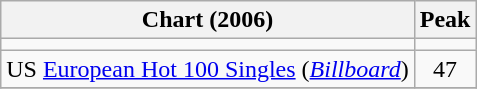<table class="wikitable plainrowheaders" style="text-align:center;">
<tr>
<th scope="col">Chart (2006)</th>
<th scope="col">Peak</th>
</tr>
<tr>
<td></td>
</tr>
<tr>
<td>US <a href='#'>European Hot 100 Singles</a> (<em><a href='#'>Billboard</a></em>)</td>
<td align="center">47</td>
</tr>
<tr>
</tr>
</table>
